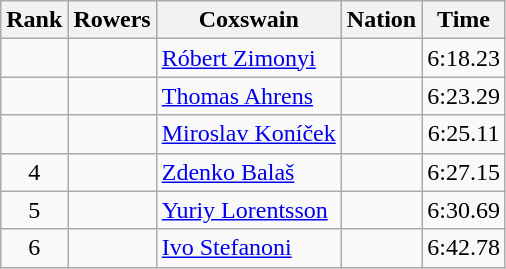<table class="wikitable sortable" style="text-align:center">
<tr>
<th>Rank</th>
<th>Rowers</th>
<th>Coxswain</th>
<th>Nation</th>
<th>Time</th>
</tr>
<tr>
<td></td>
<td align=left></td>
<td align=left><a href='#'>Róbert Zimonyi</a></td>
<td align=left></td>
<td>6:18.23</td>
</tr>
<tr>
<td></td>
<td align=left></td>
<td align=left><a href='#'>Thomas Ahrens</a></td>
<td align=left></td>
<td>6:23.29</td>
</tr>
<tr>
<td></td>
<td align=left></td>
<td align=left><a href='#'>Miroslav Koníček</a></td>
<td align=left></td>
<td>6:25.11</td>
</tr>
<tr>
<td>4</td>
<td align=left></td>
<td align=left><a href='#'>Zdenko Balaš</a></td>
<td align=left></td>
<td>6:27.15</td>
</tr>
<tr>
<td>5</td>
<td align=left></td>
<td align=left><a href='#'>Yuriy Lorentsson</a></td>
<td align=left></td>
<td>6:30.69</td>
</tr>
<tr>
<td>6</td>
<td align=left></td>
<td align=left><a href='#'>Ivo Stefanoni</a></td>
<td align=left></td>
<td>6:42.78</td>
</tr>
</table>
